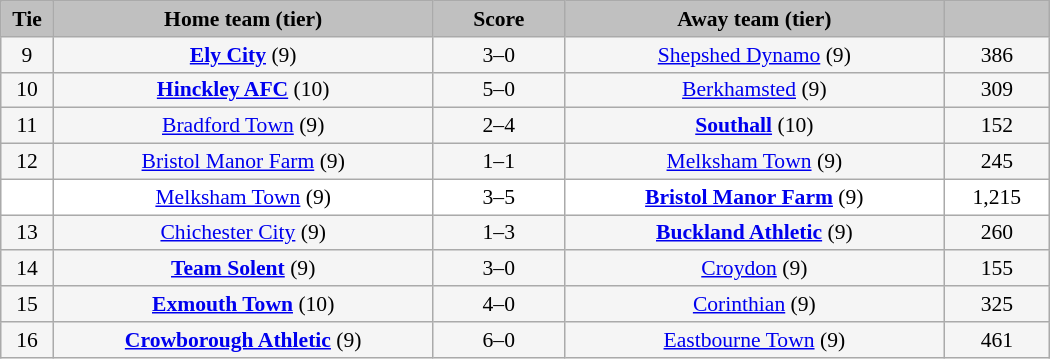<table class="wikitable" style="width: 700px; background:WhiteSmoke; text-align:center; font-size:90%">
<tr>
<td scope="col" style="width:  5.00%; background:silver;"><strong>Tie</strong></td>
<td scope="col" style="width: 36.25%; background:silver;"><strong>Home team (tier)</strong></td>
<td scope="col" style="width: 12.50%; background:silver;"><strong>Score</strong></td>
<td scope="col" style="width: 36.25%; background:silver;"><strong>Away team (tier)</strong></td>
<td scope="col" style="width: 10.00%; background:silver;"><strong></strong></td>
</tr>
<tr>
<td>9</td>
<td><strong><a href='#'>Ely City</a></strong> (9)</td>
<td>3–0</td>
<td><a href='#'>Shepshed Dynamo</a> (9)</td>
<td>386</td>
</tr>
<tr>
<td>10</td>
<td><strong><a href='#'>Hinckley AFC</a></strong> (10)</td>
<td>5–0</td>
<td><a href='#'>Berkhamsted</a> (9)</td>
<td>309</td>
</tr>
<tr>
<td>11</td>
<td><a href='#'>Bradford Town</a> (9)</td>
<td>2–4 </td>
<td><strong><a href='#'>Southall</a></strong> (10)</td>
<td>152</td>
</tr>
<tr>
<td>12</td>
<td><a href='#'>Bristol Manor Farm</a> (9)</td>
<td>1–1</td>
<td><a href='#'>Melksham Town</a> (9)</td>
<td>245</td>
</tr>
<tr style="background:white;">
<td><em></em></td>
<td><a href='#'>Melksham Town</a> (9)</td>
<td>3–5</td>
<td><strong><a href='#'>Bristol Manor Farm</a></strong> (9)</td>
<td>1,215</td>
</tr>
<tr>
<td>13</td>
<td><a href='#'>Chichester City</a> (9)</td>
<td>1–3</td>
<td><strong><a href='#'>Buckland Athletic</a></strong> (9)</td>
<td>260</td>
</tr>
<tr>
<td>14</td>
<td><strong><a href='#'>Team Solent</a></strong> (9)</td>
<td>3–0</td>
<td><a href='#'>Croydon</a> (9)</td>
<td>155</td>
</tr>
<tr>
<td>15</td>
<td><strong><a href='#'>Exmouth Town</a></strong> (10)</td>
<td>4–0</td>
<td><a href='#'>Corinthian</a> (9)</td>
<td>325</td>
</tr>
<tr>
<td>16</td>
<td><strong><a href='#'>Crowborough Athletic</a></strong> (9)</td>
<td>6–0</td>
<td><a href='#'>Eastbourne Town</a> (9)</td>
<td>461</td>
</tr>
</table>
